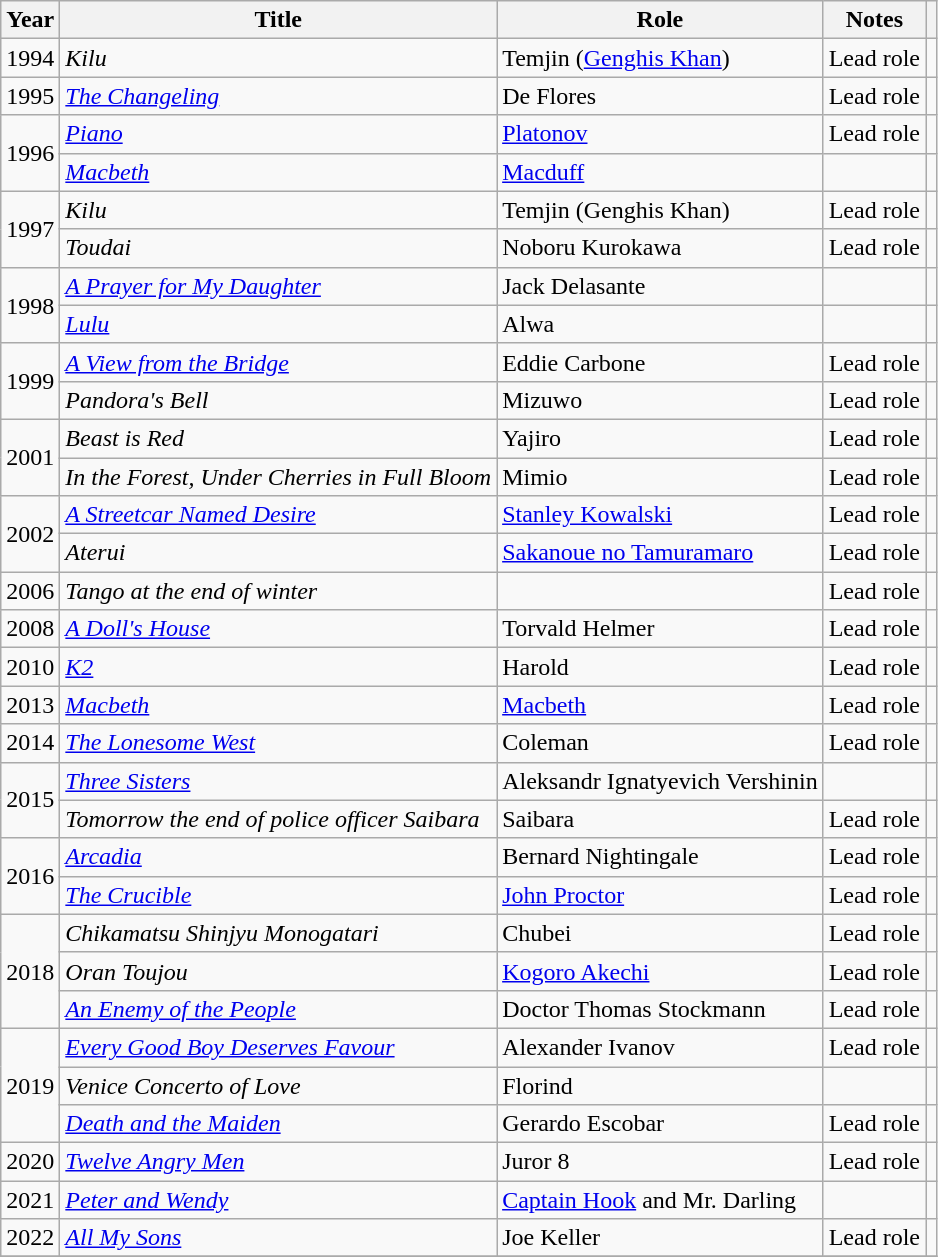<table class="wikitable sortable">
<tr>
<th>Year</th>
<th>Title</th>
<th>Role</th>
<th class="unsortable">Notes</th>
<th class="unsortable"></th>
</tr>
<tr>
<td>1994</td>
<td><em>Kilu</em></td>
<td>Temjin (<a href='#'>Genghis Khan</a>)</td>
<td>Lead role</td>
<td></td>
</tr>
<tr>
<td>1995</td>
<td><em><a href='#'>The Changeling</a></em></td>
<td>De Flores</td>
<td>Lead role</td>
<td></td>
</tr>
<tr>
<td rowspan="2">1996</td>
<td><em><a href='#'>Piano</a></em></td>
<td><a href='#'>Platonov</a></td>
<td>Lead role</td>
<td></td>
</tr>
<tr>
<td><em><a href='#'>Macbeth</a></em></td>
<td><a href='#'>Macduff</a></td>
<td></td>
<td></td>
</tr>
<tr>
<td rowspan="2">1997</td>
<td><em>Kilu</em></td>
<td>Temjin (Genghis Khan)</td>
<td>Lead role</td>
<td></td>
</tr>
<tr>
<td><em>Toudai</em></td>
<td>Noboru Kurokawa</td>
<td>Lead role</td>
<td></td>
</tr>
<tr>
<td rowspan="2">1998</td>
<td><em><a href='#'>A Prayer for My Daughter</a></em></td>
<td>Jack Delasante</td>
<td></td>
<td></td>
</tr>
<tr>
<td><em><a href='#'>Lulu</a></em></td>
<td>Alwa</td>
<td></td>
<td></td>
</tr>
<tr>
<td rowspan="2">1999</td>
<td><em><a href='#'>A View from the Bridge</a></em></td>
<td>Eddie Carbone</td>
<td>Lead role</td>
<td></td>
</tr>
<tr>
<td><em>Pandora's Bell</em></td>
<td>Mizuwo</td>
<td>Lead role</td>
<td></td>
</tr>
<tr>
<td rowspan="2">2001</td>
<td><em>Beast is Red</em></td>
<td>Yajiro</td>
<td>Lead role</td>
<td></td>
</tr>
<tr>
<td><em>In the Forest, Under Cherries in Full Bloom</em></td>
<td>Mimio</td>
<td>Lead role</td>
<td></td>
</tr>
<tr>
<td rowspan="2">2002</td>
<td><em><a href='#'>A Streetcar Named Desire</a></em></td>
<td><a href='#'>Stanley Kowalski</a></td>
<td>Lead role</td>
<td></td>
</tr>
<tr>
<td><em>Aterui</em></td>
<td><a href='#'>Sakanoue no Tamuramaro</a></td>
<td>Lead role</td>
<td></td>
</tr>
<tr>
<td>2006</td>
<td><em>Tango at the end of winter</em></td>
<td></td>
<td>Lead role</td>
<td></td>
</tr>
<tr>
<td>2008</td>
<td><em><a href='#'>A Doll's House</a></em></td>
<td>Torvald Helmer</td>
<td>Lead role</td>
<td></td>
</tr>
<tr>
<td>2010</td>
<td><em><a href='#'>K2</a></em></td>
<td>Harold</td>
<td>Lead role</td>
<td></td>
</tr>
<tr>
<td>2013</td>
<td><em><a href='#'>Macbeth</a></em></td>
<td><a href='#'>Macbeth</a></td>
<td>Lead role</td>
<td></td>
</tr>
<tr>
<td>2014</td>
<td><em><a href='#'>The Lonesome West</a></em></td>
<td>Coleman</td>
<td>Lead role</td>
<td></td>
</tr>
<tr>
<td rowspan="2">2015</td>
<td><em><a href='#'>Three Sisters</a></em></td>
<td>Aleksandr Ignatyevich Vershinin</td>
<td></td>
<td></td>
</tr>
<tr>
<td><em>Tomorrow the end of police officer Saibara</em></td>
<td>Saibara</td>
<td>Lead role</td>
<td></td>
</tr>
<tr>
<td rowspan="2">2016</td>
<td><em><a href='#'>Arcadia</a></em></td>
<td>Bernard Nightingale</td>
<td>Lead role</td>
<td></td>
</tr>
<tr>
<td><em><a href='#'>The Crucible</a></em></td>
<td><a href='#'>John Proctor</a></td>
<td>Lead role</td>
<td></td>
</tr>
<tr>
<td rowspan="3">2018</td>
<td><em>Chikamatsu Shinjyu Monogatari</em></td>
<td>Chubei</td>
<td>Lead role</td>
<td></td>
</tr>
<tr>
<td><em>Oran Toujou</em></td>
<td><a href='#'>Kogoro Akechi</a></td>
<td>Lead role</td>
<td></td>
</tr>
<tr>
<td><em><a href='#'>An Enemy of the People</a></em></td>
<td>Doctor Thomas Stockmann</td>
<td>Lead role</td>
<td></td>
</tr>
<tr>
<td rowspan="3">2019</td>
<td><em><a href='#'>Every Good Boy Deserves Favour</a></em></td>
<td>Alexander Ivanov</td>
<td>Lead role</td>
<td></td>
</tr>
<tr>
<td><em>Venice Concerto of Love</em></td>
<td>Florind</td>
<td></td>
<td></td>
</tr>
<tr>
<td><em><a href='#'>Death and the Maiden</a></em></td>
<td>Gerardo Escobar</td>
<td>Lead role</td>
<td></td>
</tr>
<tr>
<td>2020</td>
<td><em><a href='#'>Twelve Angry Men</a></em></td>
<td>Juror 8</td>
<td>Lead role</td>
<td></td>
</tr>
<tr>
<td>2021</td>
<td><em><a href='#'>Peter and Wendy</a></em></td>
<td><a href='#'>Captain Hook</a> and Mr. Darling</td>
<td></td>
<td></td>
</tr>
<tr>
<td>2022</td>
<td><em><a href='#'>All My Sons</a></em></td>
<td>Joe Keller</td>
<td>Lead role</td>
<td></td>
</tr>
<tr>
</tr>
</table>
